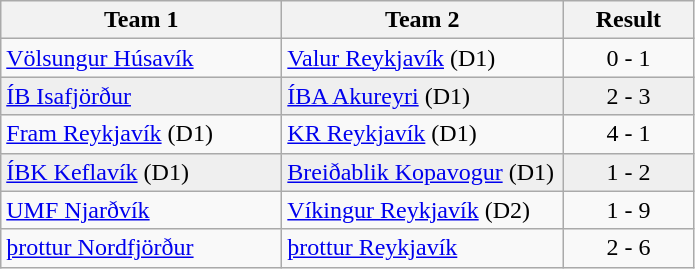<table class="wikitable">
<tr>
<th width="180">Team 1</th>
<th width="180">Team 2</th>
<th width="80">Result</th>
</tr>
<tr>
<td><a href='#'>Völsungur Húsavík</a></td>
<td><a href='#'>Valur Reykjavík</a> (D1)</td>
<td align="center">0 - 1</td>
</tr>
<tr style="background:#EFEFEF">
<td><a href='#'>ÍB Isafjörður</a></td>
<td><a href='#'>ÍBA Akureyri</a> (D1)</td>
<td align="center">2 - 3</td>
</tr>
<tr>
<td><a href='#'>Fram Reykjavík</a> (D1)</td>
<td><a href='#'>KR Reykjavík</a> (D1)</td>
<td align="center">4 - 1</td>
</tr>
<tr style="background:#EFEFEF">
<td><a href='#'>ÍBK Keflavík</a> (D1)</td>
<td><a href='#'>Breiðablik Kopavogur</a> (D1)</td>
<td align="center">1 - 2</td>
</tr>
<tr>
<td><a href='#'>UMF Njarðvík</a></td>
<td><a href='#'>Víkingur Reykjavík</a> (D2)</td>
<td align="center">1 - 9</td>
</tr>
<tr>
<td><a href='#'>þrottur Nordfjörður</a></td>
<td><a href='#'>þrottur Reykjavík</a></td>
<td align="center">2 - 6</td>
</tr>
</table>
